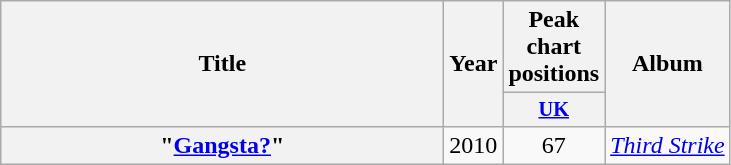<table class="wikitable plainrowheaders" style="text-align:center;" border="1">
<tr>
<th scope="col" rowspan="2" style="width:18em;">Title</th>
<th scope="col" rowspan="2" style="width:1em;">Year</th>
<th scope="col" colspan="1">Peak chart positions</th>
<th scope="col" rowspan="2">Album</th>
</tr>
<tr>
<th scope="col" style="width:3em;font-size:85%;"><a href='#'>UK</a><br></th>
</tr>
<tr>
<th scope="row">"<a href='#'>Gangsta?</a>"</th>
<td>2010</td>
<td>67</td>
<td><em><a href='#'>Third Strike</a></em></td>
</tr>
</table>
